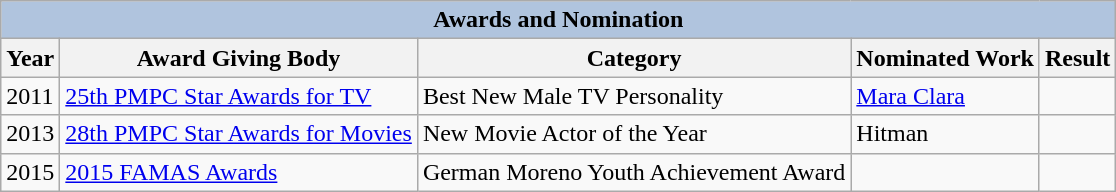<table class="wikitable">
<tr>
<th colspan="5" style="background:LightSteelBlue;">Awards and Nomination</th>
</tr>
<tr>
<th>Year</th>
<th>Award Giving Body</th>
<th>Category</th>
<th>Nominated Work</th>
<th>Result</th>
</tr>
<tr>
<td>2011</td>
<td><a href='#'>25th PMPC Star Awards for TV</a></td>
<td>Best New Male TV Personality</td>
<td><a href='#'>Mara Clara</a></td>
<td></td>
</tr>
<tr>
<td>2013</td>
<td><a href='#'>28th PMPC Star Awards for Movies</a></td>
<td>New Movie Actor of the Year</td>
<td>Hitman</td>
<td></td>
</tr>
<tr>
<td>2015</td>
<td><a href='#'>2015 FAMAS Awards</a></td>
<td>German Moreno Youth Achievement Award</td>
<td></td>
<td></td>
</tr>
</table>
